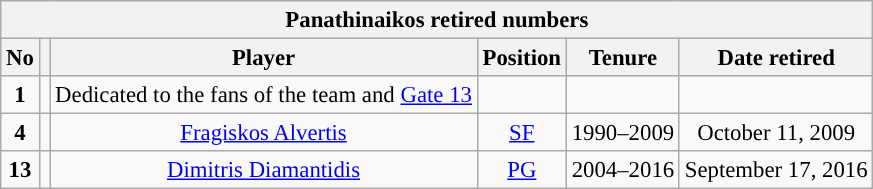<table class="wikitable sortable" style="font-size:95%; text-align:center;">
<tr>
<th colspan=6>Panathinaikos retired numbers</th>
</tr>
<tr>
<th>No</th>
<th></th>
<th>Player</th>
<th>Position</th>
<th>Tenure</th>
<th>Date retired</th>
</tr>
<tr>
<td><strong>1</strong></td>
<td></td>
<td>Dedicated to the fans of the team and <a href='#'>Gate 13</a></td>
<td></td>
<td></td>
<td></td>
</tr>
<tr>
<td><strong>4</strong></td>
<td></td>
<td><a href='#'>Fragiskos Alvertis</a></td>
<td><a href='#'>SF</a></td>
<td>1990–2009</td>
<td>October 11, 2009</td>
</tr>
<tr>
<td><strong>13</strong></td>
<td></td>
<td><a href='#'>Dimitris Diamantidis</a></td>
<td><a href='#'>PG</a></td>
<td>2004–2016</td>
<td>September 17, 2016</td>
</tr>
</table>
